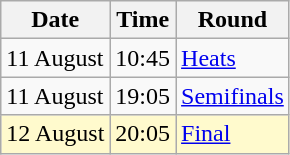<table class="wikitable">
<tr>
<th>Date</th>
<th>Time</th>
<th>Round</th>
</tr>
<tr>
<td>11 August</td>
<td>10:45</td>
<td><a href='#'>Heats</a></td>
</tr>
<tr>
<td>11 August</td>
<td>19:05</td>
<td><a href='#'>Semifinals</a></td>
</tr>
<tr style=background:lemonchiffon>
<td>12 August</td>
<td>20:05</td>
<td><a href='#'>Final</a></td>
</tr>
</table>
